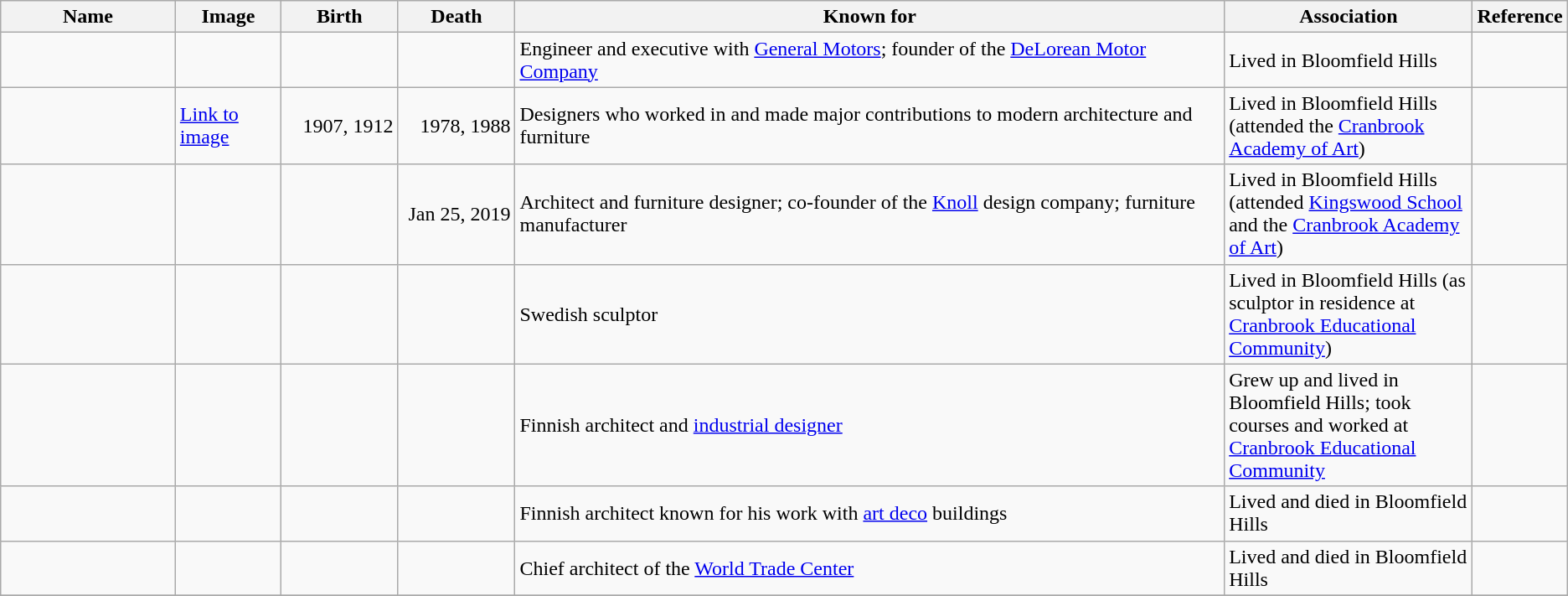<table class="wikitable sortable">
<tr>
<th scope="col" width="140">Name</th>
<th scope="col" width="80" class="unsortable">Image</th>
<th scope="col" width="90">Birth</th>
<th scope="col" width="90">Death</th>
<th scope="col" width="600" class="unsortable">Known for</th>
<th scope="col" width="200" class="unsortable">Association</th>
<th scope="col" width="30" class="unsortable">Reference</th>
</tr>
<tr>
<td></td>
<td></td>
<td align=right></td>
<td align=right></td>
<td>Engineer and executive with <a href='#'>General Motors</a>; founder of the <a href='#'>DeLorean Motor Company</a></td>
<td>Lived in Bloomfield Hills</td>
<td align="center"></td>
</tr>
<tr>
<td></td>
<td><a href='#'>Link to image</a></td>
<td align=right>1907, 1912</td>
<td align=right>1978, 1988</td>
<td>Designers who worked in and made major contributions to modern architecture and furniture</td>
<td>Lived in Bloomfield Hills (attended the <a href='#'>Cranbrook Academy of Art</a>)</td>
<td align="center"></td>
</tr>
<tr>
<td></td>
<td></td>
<td align=right></td>
<td align=right>Jan 25, 2019</td>
<td>Architect and furniture designer; co-founder of the <a href='#'>Knoll</a> design company; furniture manufacturer</td>
<td>Lived in Bloomfield Hills (attended <a href='#'>Kingswood School</a> and the <a href='#'>Cranbrook Academy of Art</a>)</td>
<td align="center"></td>
</tr>
<tr>
<td></td>
<td></td>
<td align=right></td>
<td align=right></td>
<td>Swedish sculptor</td>
<td>Lived in Bloomfield Hills (as sculptor in residence at <a href='#'>Cranbrook Educational Community</a>)</td>
<td align="center"></td>
</tr>
<tr>
<td></td>
<td></td>
<td align=right></td>
<td align=right></td>
<td>Finnish architect and <a href='#'>industrial designer</a></td>
<td>Grew up and lived in Bloomfield Hills; took courses and worked at <a href='#'>Cranbrook Educational Community</a></td>
<td align="center"></td>
</tr>
<tr>
<td></td>
<td></td>
<td align=right></td>
<td align=right></td>
<td>Finnish architect known for his work with <a href='#'>art deco</a> buildings</td>
<td>Lived and died in Bloomfield Hills</td>
<td align="center"></td>
</tr>
<tr>
<td></td>
<td></td>
<td align=right></td>
<td align=right></td>
<td>Chief architect of the <a href='#'>World Trade Center</a></td>
<td>Lived and died in Bloomfield Hills</td>
<td align="center"></td>
</tr>
<tr>
</tr>
</table>
